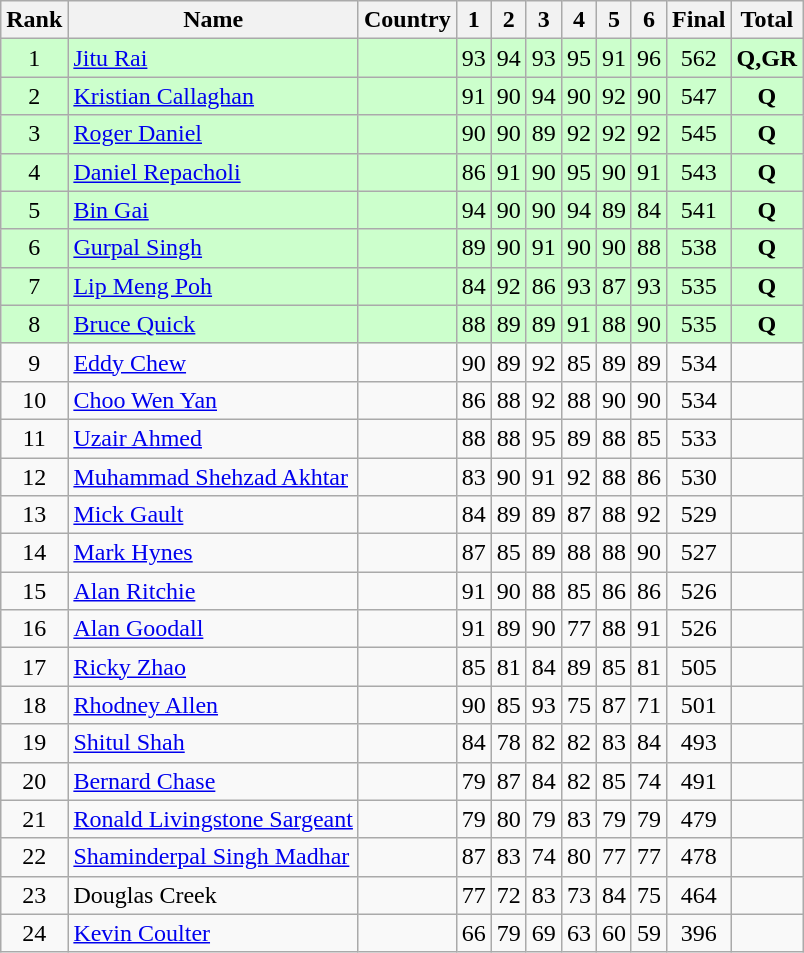<table class="wikitable sortable" style="text-align:center;">
<tr>
<th>Rank</th>
<th>Name</th>
<th>Country</th>
<th>1</th>
<th>2</th>
<th>3</th>
<th>4</th>
<th>5</th>
<th>6</th>
<th>Final</th>
<th>Total</th>
</tr>
<tr bgcolor=ccffcc>
<td>1</td>
<td align=left><a href='#'>Jitu Rai</a></td>
<td align=left></td>
<td>93</td>
<td>94</td>
<td>93</td>
<td>95</td>
<td>91</td>
<td>96</td>
<td>562</td>
<td><strong>Q,GR</strong></td>
</tr>
<tr bgcolor=ccffcc>
<td>2</td>
<td align=left><a href='#'>Kristian Callaghan</a></td>
<td align=left></td>
<td>91</td>
<td>90</td>
<td>94</td>
<td>90</td>
<td>92</td>
<td>90</td>
<td>547</td>
<td><strong>Q</strong></td>
</tr>
<tr bgcolor=ccffcc>
<td>3</td>
<td align=left><a href='#'>Roger Daniel</a></td>
<td align=left></td>
<td>90</td>
<td>90</td>
<td>89</td>
<td>92</td>
<td>92</td>
<td>92</td>
<td>545</td>
<td><strong>Q</strong></td>
</tr>
<tr bgcolor=ccffcc>
<td>4</td>
<td align=left><a href='#'>Daniel Repacholi</a></td>
<td align=left></td>
<td>86</td>
<td>91</td>
<td>90</td>
<td>95</td>
<td>90</td>
<td>91</td>
<td>543</td>
<td><strong>Q</strong></td>
</tr>
<tr bgcolor=ccffcc>
<td>5</td>
<td align=left><a href='#'>Bin Gai</a></td>
<td align=left></td>
<td>94</td>
<td>90</td>
<td>90</td>
<td>94</td>
<td>89</td>
<td>84</td>
<td>541</td>
<td><strong>Q</strong></td>
</tr>
<tr bgcolor=ccffcc>
<td>6</td>
<td align=left><a href='#'>Gurpal Singh</a></td>
<td align=left></td>
<td>89</td>
<td>90</td>
<td>91</td>
<td>90</td>
<td>90</td>
<td>88</td>
<td>538</td>
<td><strong>Q</strong></td>
</tr>
<tr bgcolor=ccffcc>
<td>7</td>
<td align=left><a href='#'>Lip Meng Poh</a></td>
<td align=left></td>
<td>84</td>
<td>92</td>
<td>86</td>
<td>93</td>
<td>87</td>
<td>93</td>
<td>535</td>
<td><strong>Q</strong></td>
</tr>
<tr bgcolor=ccffcc>
<td>8</td>
<td align=left><a href='#'>Bruce Quick</a></td>
<td align=left></td>
<td>88</td>
<td>89</td>
<td>89</td>
<td>91</td>
<td>88</td>
<td>90</td>
<td>535</td>
<td><strong>Q</strong></td>
</tr>
<tr>
<td>9</td>
<td align=left><a href='#'>Eddy Chew</a></td>
<td align=left></td>
<td>90</td>
<td>89</td>
<td>92</td>
<td>85</td>
<td>89</td>
<td>89</td>
<td>534</td>
<td></td>
</tr>
<tr>
<td>10</td>
<td align=left><a href='#'>Choo Wen Yan</a></td>
<td align=left></td>
<td>86</td>
<td>88</td>
<td>92</td>
<td>88</td>
<td>90</td>
<td>90</td>
<td>534</td>
<td></td>
</tr>
<tr>
<td>11</td>
<td align=left><a href='#'>Uzair Ahmed</a></td>
<td align=left></td>
<td>88</td>
<td>88</td>
<td>95</td>
<td>89</td>
<td>88</td>
<td>85</td>
<td>533</td>
<td></td>
</tr>
<tr>
<td>12</td>
<td align=left><a href='#'>Muhammad Shehzad Akhtar</a></td>
<td align=left></td>
<td>83</td>
<td>90</td>
<td>91</td>
<td>92</td>
<td>88</td>
<td>86</td>
<td>530</td>
<td></td>
</tr>
<tr>
<td>13</td>
<td align=left><a href='#'>Mick Gault</a></td>
<td align=left></td>
<td>84</td>
<td>89</td>
<td>89</td>
<td>87</td>
<td>88</td>
<td>92</td>
<td>529</td>
<td></td>
</tr>
<tr>
<td>14</td>
<td align=left><a href='#'>Mark Hynes</a></td>
<td align=left></td>
<td>87</td>
<td>85</td>
<td>89</td>
<td>88</td>
<td>88</td>
<td>90</td>
<td>527</td>
<td></td>
</tr>
<tr>
<td>15</td>
<td align=left><a href='#'>Alan Ritchie</a></td>
<td align=left></td>
<td>91</td>
<td>90</td>
<td>88</td>
<td>85</td>
<td>86</td>
<td>86</td>
<td>526</td>
<td></td>
</tr>
<tr>
<td>16</td>
<td align=left><a href='#'>Alan Goodall</a></td>
<td align=left></td>
<td>91</td>
<td>89</td>
<td>90</td>
<td>77</td>
<td>88</td>
<td>91</td>
<td>526</td>
<td></td>
</tr>
<tr>
<td>17</td>
<td align=left><a href='#'>Ricky Zhao</a></td>
<td align=left></td>
<td>85</td>
<td>81</td>
<td>84</td>
<td>89</td>
<td>85</td>
<td>81</td>
<td>505</td>
<td></td>
</tr>
<tr>
<td>18</td>
<td align=left><a href='#'>Rhodney Allen</a></td>
<td align=left></td>
<td>90</td>
<td>85</td>
<td>93</td>
<td>75</td>
<td>87</td>
<td>71</td>
<td>501</td>
<td></td>
</tr>
<tr>
<td>19</td>
<td align=left><a href='#'>Shitul Shah</a></td>
<td align=left></td>
<td>84</td>
<td>78</td>
<td>82</td>
<td>82</td>
<td>83</td>
<td>84</td>
<td>493</td>
<td></td>
</tr>
<tr>
<td>20</td>
<td align=left><a href='#'>Bernard Chase</a></td>
<td align=left></td>
<td>79</td>
<td>87</td>
<td>84</td>
<td>82</td>
<td>85</td>
<td>74</td>
<td>491</td>
<td></td>
</tr>
<tr>
<td>21</td>
<td align=left><a href='#'>Ronald Livingstone Sargeant</a></td>
<td align=left></td>
<td>79</td>
<td>80</td>
<td>79</td>
<td>83</td>
<td>79</td>
<td>79</td>
<td>479</td>
<td></td>
</tr>
<tr>
<td>22</td>
<td align=left><a href='#'>Shaminderpal Singh Madhar</a></td>
<td align=left></td>
<td>87</td>
<td>83</td>
<td>74</td>
<td>80</td>
<td>77</td>
<td>77</td>
<td>478</td>
<td></td>
</tr>
<tr>
<td>23</td>
<td align=left>Douglas Creek</td>
<td align=left></td>
<td>77</td>
<td>72</td>
<td>83</td>
<td>73</td>
<td>84</td>
<td>75</td>
<td>464</td>
<td></td>
</tr>
<tr>
<td>24</td>
<td align=left><a href='#'>Kevin Coulter</a></td>
<td align=left></td>
<td>66</td>
<td>79</td>
<td>69</td>
<td>63</td>
<td>60</td>
<td>59</td>
<td>396</td>
<td></td>
</tr>
</table>
